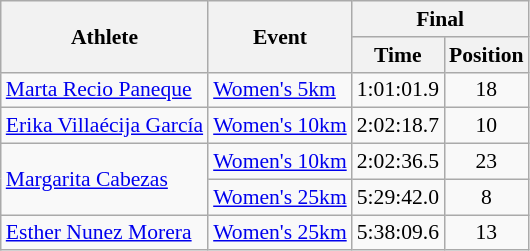<table class="wikitable" border="1" style="font-size:90%">
<tr>
<th rowspan=2>Athlete</th>
<th rowspan=2>Event</th>
<th colspan=2>Final</th>
</tr>
<tr>
<th>Time</th>
<th>Position</th>
</tr>
<tr>
<td rowspan=1><a href='#'>Marta Recio Paneque</a></td>
<td><a href='#'>Women's 5km</a></td>
<td align=center>1:01:01.9</td>
<td align=center>18</td>
</tr>
<tr>
<td rowspan=1><a href='#'>Erika Villaécija García</a></td>
<td><a href='#'>Women's 10km</a></td>
<td align=center>2:02:18.7</td>
<td align=center>10</td>
</tr>
<tr>
<td rowspan=2><a href='#'>Margarita Cabezas</a></td>
<td><a href='#'>Women's 10km</a></td>
<td align=center>2:02:36.5</td>
<td align=center>23</td>
</tr>
<tr>
<td><a href='#'>Women's 25km</a></td>
<td align=center>5:29:42.0</td>
<td align=center>8</td>
</tr>
<tr>
<td rowspan=1><a href='#'>Esther Nunez Morera</a></td>
<td><a href='#'>Women's 25km</a></td>
<td align=center>5:38:09.6</td>
<td align=center>13</td>
</tr>
</table>
